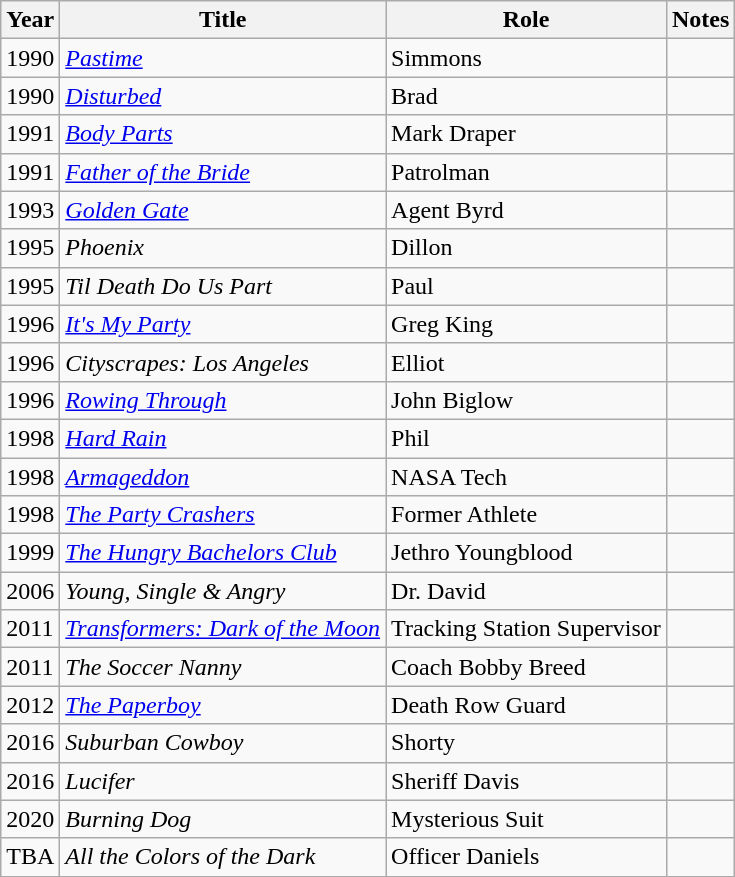<table class="wikitable sortable">
<tr>
<th>Year</th>
<th>Title</th>
<th>Role</th>
<th>Notes</th>
</tr>
<tr>
<td>1990</td>
<td><a href='#'><em>Pastime</em></a></td>
<td>Simmons</td>
<td></td>
</tr>
<tr>
<td>1990</td>
<td><a href='#'><em>Disturbed</em></a></td>
<td>Brad</td>
<td></td>
</tr>
<tr>
<td>1991</td>
<td><a href='#'><em>Body Parts</em></a></td>
<td>Mark Draper</td>
<td></td>
</tr>
<tr>
<td>1991</td>
<td><a href='#'><em>Father of the Bride</em></a></td>
<td>Patrolman</td>
<td></td>
</tr>
<tr>
<td>1993</td>
<td><a href='#'><em>Golden Gate</em></a></td>
<td>Agent Byrd</td>
<td></td>
</tr>
<tr>
<td>1995</td>
<td><em>Phoenix</em></td>
<td>Dillon</td>
<td></td>
</tr>
<tr>
<td>1995</td>
<td><em>Til Death Do Us Part</em></td>
<td>Paul</td>
<td></td>
</tr>
<tr>
<td>1996</td>
<td><a href='#'><em>It's My Party</em></a></td>
<td>Greg King</td>
<td></td>
</tr>
<tr>
<td>1996</td>
<td><em>Cityscrapes: Los Angeles</em></td>
<td>Elliot</td>
<td></td>
</tr>
<tr>
<td>1996</td>
<td><em><a href='#'>Rowing Through</a></em></td>
<td>John Biglow</td>
<td></td>
</tr>
<tr>
<td>1998</td>
<td><a href='#'><em>Hard Rain</em></a></td>
<td>Phil</td>
<td></td>
</tr>
<tr>
<td>1998</td>
<td><a href='#'><em>Armageddon</em></a></td>
<td>NASA Tech</td>
<td></td>
</tr>
<tr>
<td>1998</td>
<td><em><a href='#'>The Party Crashers</a></em></td>
<td>Former Athlete</td>
<td></td>
</tr>
<tr>
<td>1999</td>
<td><em><a href='#'>The Hungry Bachelors Club</a></em></td>
<td>Jethro Youngblood</td>
<td></td>
</tr>
<tr>
<td>2006</td>
<td><em>Young, Single & Angry</em></td>
<td>Dr. David</td>
<td></td>
</tr>
<tr>
<td>2011</td>
<td><em><a href='#'>Transformers: Dark of the Moon</a></em></td>
<td>Tracking Station Supervisor</td>
<td></td>
</tr>
<tr>
<td>2011</td>
<td><em>The Soccer Nanny</em></td>
<td>Coach Bobby Breed</td>
<td></td>
</tr>
<tr>
<td>2012</td>
<td><a href='#'><em>The Paperboy</em></a></td>
<td>Death Row Guard</td>
<td></td>
</tr>
<tr>
<td>2016</td>
<td><em>Suburban Cowboy</em></td>
<td>Shorty</td>
<td></td>
</tr>
<tr>
<td>2016</td>
<td><em>Lucifer</em></td>
<td>Sheriff Davis</td>
<td></td>
</tr>
<tr>
<td>2020</td>
<td><em>Burning Dog</em></td>
<td>Mysterious Suit</td>
<td></td>
</tr>
<tr>
<td>TBA</td>
<td><em>All the Colors of the Dark</em></td>
<td>Officer Daniels</td>
<td></td>
</tr>
</table>
